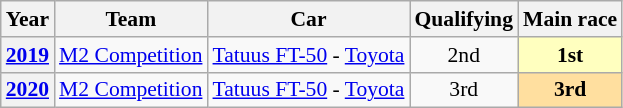<table class="wikitable" style="text-align:center; font-size:90%">
<tr>
<th>Year</th>
<th>Team</th>
<th>Car</th>
<th>Qualifying</th>
<th>Main race</th>
</tr>
<tr>
<th><a href='#'>2019</a></th>
<td align="left" nowrap> <a href='#'>M2 Competition</a></td>
<td align="left" nowrap><a href='#'>Tatuus FT-50</a> - <a href='#'>Toyota</a></td>
<td>2nd</td>
<td style="background:#FFFFBF"><strong>1st</strong></td>
</tr>
<tr>
<th><a href='#'>2020</a></th>
<td align="left" nowrap> <a href='#'>M2 Competition</a></td>
<td align="left" nowrap><a href='#'>Tatuus FT-50</a> - <a href='#'>Toyota</a></td>
<td>3rd</td>
<td style="background:#FFDF9F"><strong>3rd</strong></td>
</tr>
</table>
